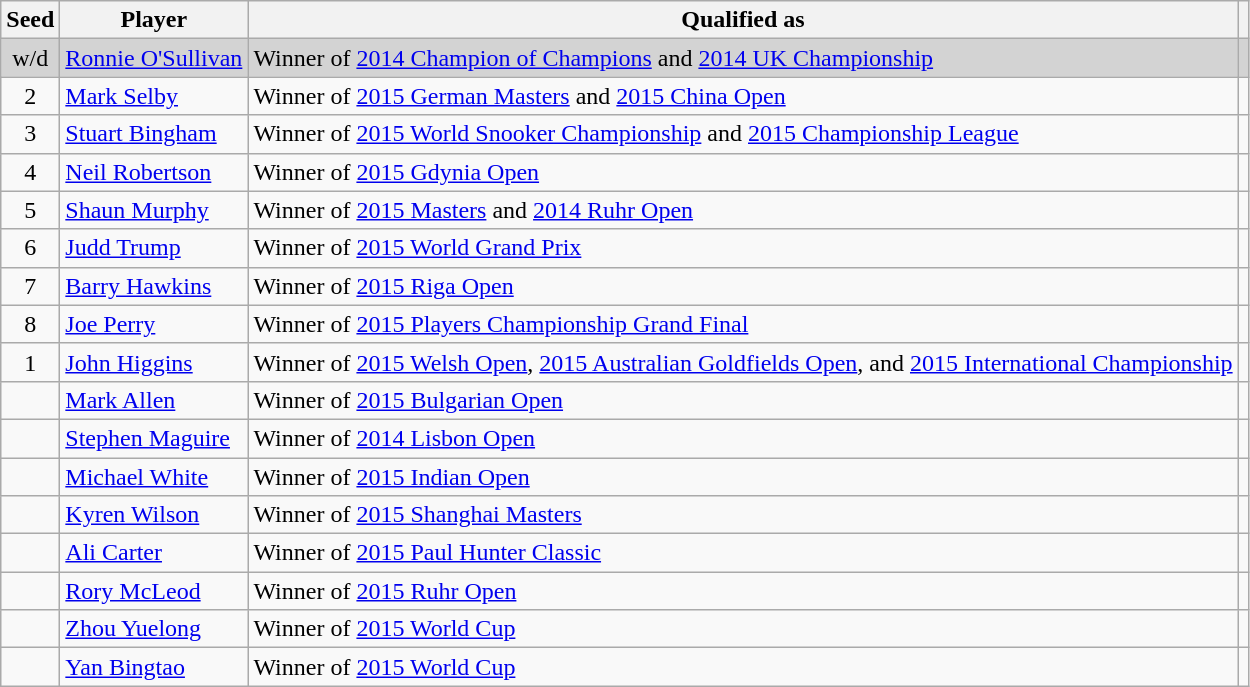<table class="wikitable">
<tr>
<th>Seed</th>
<th>Player</th>
<th>Qualified as</th>
<th></th>
</tr>
<tr style="background-color:lightgray">
<td align="center">w/d</td>
<td> <a href='#'>Ronnie O'Sullivan</a></td>
<td>Winner of <a href='#'>2014 Champion of Champions</a> and <a href='#'>2014 UK Championship</a></td>
<td align="center"></td>
</tr>
<tr>
<td align="center">2</td>
<td> <a href='#'>Mark Selby</a></td>
<td>Winner of <a href='#'>2015 German Masters</a> and <a href='#'>2015 China Open</a></td>
<td align="center"></td>
</tr>
<tr>
<td align="center">3</td>
<td> <a href='#'>Stuart Bingham</a></td>
<td>Winner of <a href='#'>2015 World Snooker Championship</a> and <a href='#'>2015 Championship League</a></td>
<td align="center"></td>
</tr>
<tr>
<td align="center">4</td>
<td> <a href='#'>Neil Robertson</a></td>
<td>Winner of <a href='#'>2015 Gdynia Open</a></td>
<td align="center"></td>
</tr>
<tr>
<td align="center">5</td>
<td> <a href='#'>Shaun Murphy</a></td>
<td>Winner of <a href='#'>2015 Masters</a> and <a href='#'>2014 Ruhr Open</a></td>
<td align="center"></td>
</tr>
<tr>
<td align="center">6</td>
<td> <a href='#'>Judd Trump</a></td>
<td>Winner of <a href='#'>2015 World Grand Prix</a></td>
<td align="center"></td>
</tr>
<tr>
<td align="center">7</td>
<td> <a href='#'>Barry Hawkins</a></td>
<td>Winner of <a href='#'>2015 Riga Open</a></td>
<td align="center"></td>
</tr>
<tr>
<td align="center">8</td>
<td> <a href='#'>Joe Perry</a></td>
<td>Winner of <a href='#'>2015 Players Championship Grand Final</a></td>
<td align="center"></td>
</tr>
<tr>
<td align="center">1</td>
<td> <a href='#'>John Higgins</a></td>
<td>Winner of <a href='#'>2015 Welsh Open</a>, <a href='#'>2015 Australian Goldfields Open</a>, and <a href='#'>2015 International Championship</a></td>
<td align="center"></td>
</tr>
<tr>
<td align="center"></td>
<td> <a href='#'>Mark Allen</a></td>
<td>Winner of <a href='#'>2015 Bulgarian Open</a></td>
<td align="center"></td>
</tr>
<tr>
<td align="center"></td>
<td> <a href='#'>Stephen Maguire</a></td>
<td>Winner of <a href='#'>2014 Lisbon Open</a></td>
<td align="center"></td>
</tr>
<tr>
<td align="center"></td>
<td> <a href='#'>Michael White</a></td>
<td>Winner of <a href='#'>2015 Indian Open</a></td>
<td align="center"></td>
</tr>
<tr>
<td align="center"></td>
<td> <a href='#'>Kyren Wilson</a></td>
<td>Winner of <a href='#'>2015 Shanghai Masters</a></td>
<td align="center"></td>
</tr>
<tr>
<td align="center"></td>
<td> <a href='#'>Ali Carter</a></td>
<td>Winner of <a href='#'>2015 Paul Hunter Classic</a></td>
<td align="center"></td>
</tr>
<tr>
<td align="center"></td>
<td> <a href='#'>Rory McLeod</a></td>
<td>Winner of <a href='#'>2015 Ruhr Open</a></td>
<td align="center"></td>
</tr>
<tr>
<td align="center"></td>
<td> <a href='#'>Zhou Yuelong</a></td>
<td>Winner of <a href='#'>2015 World Cup</a></td>
<td align="center"></td>
</tr>
<tr>
<td align="center"></td>
<td> <a href='#'>Yan Bingtao</a></td>
<td>Winner of <a href='#'>2015 World Cup</a></td>
<td align="center"></td>
</tr>
</table>
